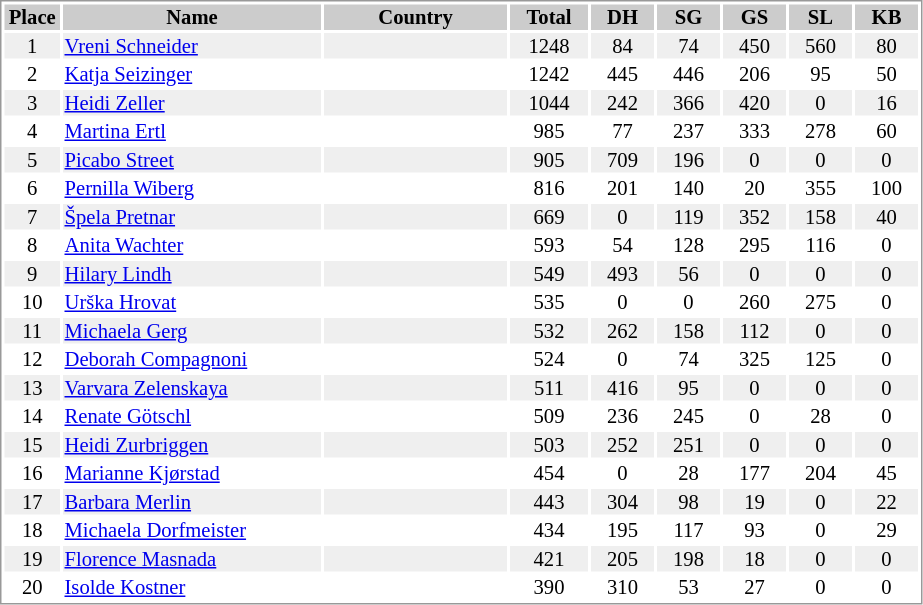<table border="0" style="border: 1px solid #999; background-color:#FFFFFF; text-align:center; font-size:86%; line-height:15px;">
<tr align="center" bgcolor="#CCCCCC">
<th width=35>Place</th>
<th width=170>Name</th>
<th width=120>Country</th>
<th width=50>Total</th>
<th width=40>DH</th>
<th width=40>SG</th>
<th width=40>GS</th>
<th width=40>SL</th>
<th width=40>KB</th>
</tr>
<tr bgcolor="#EFEFEF">
<td>1</td>
<td align="left"><a href='#'>Vreni Schneider</a></td>
<td align="left"></td>
<td>1248</td>
<td>84</td>
<td>74</td>
<td>450</td>
<td>560</td>
<td>80</td>
</tr>
<tr>
<td>2</td>
<td align="left"><a href='#'>Katja Seizinger</a></td>
<td align="left"></td>
<td>1242</td>
<td>445</td>
<td>446</td>
<td>206</td>
<td>95</td>
<td>50</td>
</tr>
<tr bgcolor="#EFEFEF">
<td>3</td>
<td align="left"><a href='#'>Heidi Zeller</a></td>
<td align="left"></td>
<td>1044</td>
<td>242</td>
<td>366</td>
<td>420</td>
<td>0</td>
<td>16</td>
</tr>
<tr>
<td>4</td>
<td align="left"><a href='#'>Martina Ertl</a></td>
<td align="left"></td>
<td>985</td>
<td>77</td>
<td>237</td>
<td>333</td>
<td>278</td>
<td>60</td>
</tr>
<tr bgcolor="#EFEFEF">
<td>5</td>
<td align="left"><a href='#'>Picabo Street</a></td>
<td align="left"></td>
<td>905</td>
<td>709</td>
<td>196</td>
<td>0</td>
<td>0</td>
<td>0</td>
</tr>
<tr>
<td>6</td>
<td align="left"><a href='#'>Pernilla Wiberg</a></td>
<td align="left"></td>
<td>816</td>
<td>201</td>
<td>140</td>
<td>20</td>
<td>355</td>
<td>100</td>
</tr>
<tr bgcolor="#EFEFEF">
<td>7</td>
<td align="left"><a href='#'>Špela Pretnar</a></td>
<td align="left"></td>
<td>669</td>
<td>0</td>
<td>119</td>
<td>352</td>
<td>158</td>
<td>40</td>
</tr>
<tr>
<td>8</td>
<td align="left"><a href='#'>Anita Wachter</a></td>
<td align="left"></td>
<td>593</td>
<td>54</td>
<td>128</td>
<td>295</td>
<td>116</td>
<td>0</td>
</tr>
<tr bgcolor="#EFEFEF">
<td>9</td>
<td align="left"><a href='#'>Hilary Lindh</a></td>
<td align="left"></td>
<td>549</td>
<td>493</td>
<td>56</td>
<td>0</td>
<td>0</td>
<td>0</td>
</tr>
<tr>
<td>10</td>
<td align="left"><a href='#'>Urška Hrovat</a></td>
<td align="left"></td>
<td>535</td>
<td>0</td>
<td>0</td>
<td>260</td>
<td>275</td>
<td>0</td>
</tr>
<tr bgcolor="#EFEFEF">
<td>11</td>
<td align="left"><a href='#'>Michaela Gerg</a></td>
<td align="left"></td>
<td>532</td>
<td>262</td>
<td>158</td>
<td>112</td>
<td>0</td>
<td>0</td>
</tr>
<tr>
<td>12</td>
<td align="left"><a href='#'>Deborah Compagnoni</a></td>
<td align="left"></td>
<td>524</td>
<td>0</td>
<td>74</td>
<td>325</td>
<td>125</td>
<td>0</td>
</tr>
<tr bgcolor="#EFEFEF">
<td>13</td>
<td align="left"><a href='#'>Varvara Zelenskaya</a></td>
<td align="left"></td>
<td>511</td>
<td>416</td>
<td>95</td>
<td>0</td>
<td>0</td>
<td>0</td>
</tr>
<tr>
<td>14</td>
<td align="left"><a href='#'>Renate Götschl</a></td>
<td align="left"></td>
<td>509</td>
<td>236</td>
<td>245</td>
<td>0</td>
<td>28</td>
<td>0</td>
</tr>
<tr bgcolor="#EFEFEF">
<td>15</td>
<td align="left"><a href='#'>Heidi Zurbriggen</a></td>
<td align="left"></td>
<td>503</td>
<td>252</td>
<td>251</td>
<td>0</td>
<td>0</td>
<td>0</td>
</tr>
<tr>
<td>16</td>
<td align="left"><a href='#'>Marianne Kjørstad</a></td>
<td align="left"></td>
<td>454</td>
<td>0</td>
<td>28</td>
<td>177</td>
<td>204</td>
<td>45</td>
</tr>
<tr bgcolor="#EFEFEF">
<td>17</td>
<td align="left"><a href='#'>Barbara Merlin</a></td>
<td align="left"></td>
<td>443</td>
<td>304</td>
<td>98</td>
<td>19</td>
<td>0</td>
<td>22</td>
</tr>
<tr>
<td>18</td>
<td align="left"><a href='#'>Michaela Dorfmeister</a></td>
<td align="left"></td>
<td>434</td>
<td>195</td>
<td>117</td>
<td>93</td>
<td>0</td>
<td>29</td>
</tr>
<tr bgcolor="#EFEFEF">
<td>19</td>
<td align="left"><a href='#'>Florence Masnada</a></td>
<td align="left"></td>
<td>421</td>
<td>205</td>
<td>198</td>
<td>18</td>
<td>0</td>
<td>0</td>
</tr>
<tr>
<td>20</td>
<td align="left"><a href='#'>Isolde Kostner</a></td>
<td align="left"></td>
<td>390</td>
<td>310</td>
<td>53</td>
<td>27</td>
<td>0</td>
<td>0</td>
</tr>
</table>
